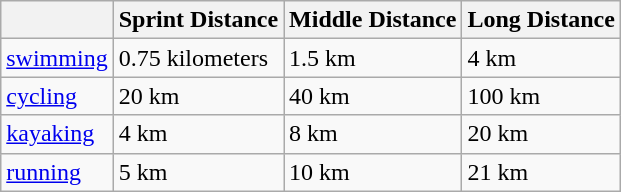<table class="wikitable">
<tr>
<th></th>
<th>Sprint Distance</th>
<th>Middle Distance</th>
<th>Long Distance</th>
</tr>
<tr>
<td><a href='#'>swimming</a></td>
<td>0.75 kilometers</td>
<td>1.5 km</td>
<td>4 km</td>
</tr>
<tr>
<td><a href='#'>cycling</a></td>
<td>20 km</td>
<td>40 km</td>
<td>100 km</td>
</tr>
<tr>
<td><a href='#'>kayaking</a></td>
<td>4 km</td>
<td>8 km</td>
<td>20 km</td>
</tr>
<tr>
<td><a href='#'>running</a></td>
<td>5 km</td>
<td>10 km</td>
<td>21 km</td>
</tr>
</table>
